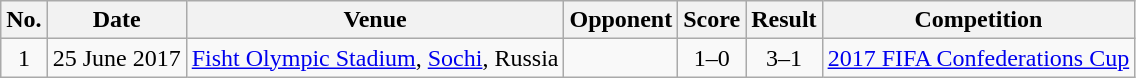<table class="wikitable">
<tr>
<th>No.</th>
<th>Date</th>
<th>Venue</th>
<th>Opponent</th>
<th>Score</th>
<th>Result</th>
<th>Competition</th>
</tr>
<tr>
<td align=center>1</td>
<td>25 June 2017</td>
<td><a href='#'>Fisht Olympic Stadium</a>, <a href='#'>Sochi</a>, Russia</td>
<td></td>
<td align=center>1–0</td>
<td align=center>3–1</td>
<td><a href='#'>2017 FIFA Confederations Cup</a></td>
</tr>
</table>
